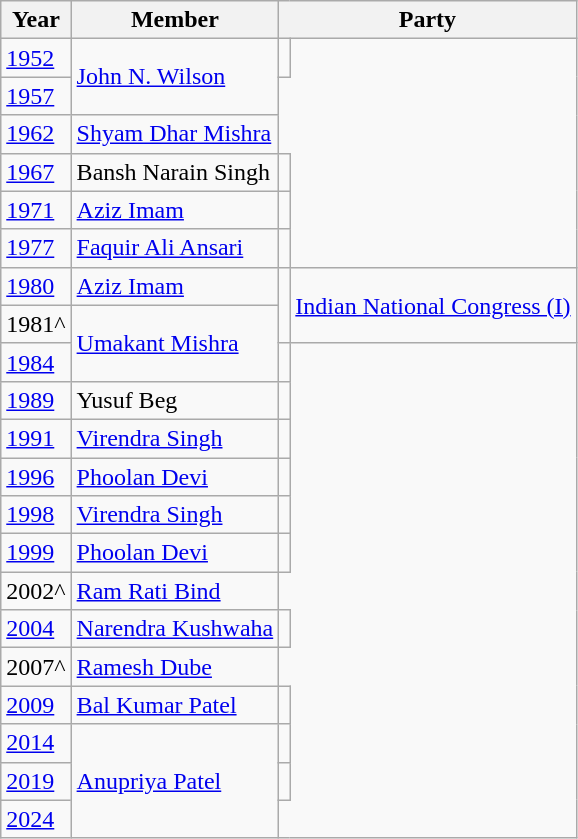<table class="wikitable sortable">
<tr>
<th>Year</th>
<th>Member</th>
<th colspan="2">Party</th>
</tr>
<tr>
<td><a href='#'>1952</a></td>
<td rowspan="2"><a href='#'>John N. Wilson</a></td>
<td></td>
</tr>
<tr>
<td><a href='#'>1957</a></td>
</tr>
<tr>
<td><a href='#'>1962</a></td>
<td><a href='#'>Shyam Dhar Mishra</a></td>
</tr>
<tr>
<td><a href='#'>1967</a></td>
<td>Bansh Narain Singh</td>
<td></td>
</tr>
<tr>
<td><a href='#'>1971</a></td>
<td><a href='#'>Aziz Imam</a></td>
<td></td>
</tr>
<tr>
<td><a href='#'>1977</a></td>
<td><a href='#'>Faquir Ali Ansari</a></td>
<td></td>
</tr>
<tr>
<td><a href='#'>1980</a></td>
<td><a href='#'>Aziz Imam</a></td>
<td rowspan="2" style=background-color:></td>
<td rowspan="2"><a href='#'>Indian National Congress (I)</a></td>
</tr>
<tr>
<td>1981^</td>
<td rowspan=2><a href='#'>Umakant Mishra</a></td>
</tr>
<tr>
<td><a href='#'>1984</a></td>
<td></td>
</tr>
<tr>
<td><a href='#'>1989</a></td>
<td>Yusuf Beg</td>
<td></td>
</tr>
<tr>
<td><a href='#'>1991</a></td>
<td><a href='#'>Virendra Singh</a></td>
<td></td>
</tr>
<tr>
<td><a href='#'>1996</a></td>
<td><a href='#'>Phoolan Devi</a></td>
<td></td>
</tr>
<tr>
<td><a href='#'>1998</a></td>
<td><a href='#'>Virendra Singh</a></td>
<td></td>
</tr>
<tr>
<td><a href='#'>1999</a></td>
<td><a href='#'>Phoolan Devi</a></td>
<td></td>
</tr>
<tr>
<td>2002^</td>
<td><a href='#'>Ram Rati Bind</a></td>
</tr>
<tr>
<td><a href='#'>2004</a></td>
<td><a href='#'>Narendra Kushwaha</a></td>
<td></td>
</tr>
<tr>
<td>2007^</td>
<td><a href='#'>Ramesh Dube</a></td>
</tr>
<tr>
<td><a href='#'>2009</a></td>
<td><a href='#'>Bal Kumar Patel</a></td>
<td></td>
</tr>
<tr>
<td><a href='#'>2014</a></td>
<td rowspan="3"><a href='#'>Anupriya Patel</a></td>
<td></td>
</tr>
<tr>
<td><a href='#'>2019</a></td>
<td></td>
</tr>
<tr>
<td><a href='#'>2024</a></td>
</tr>
</table>
